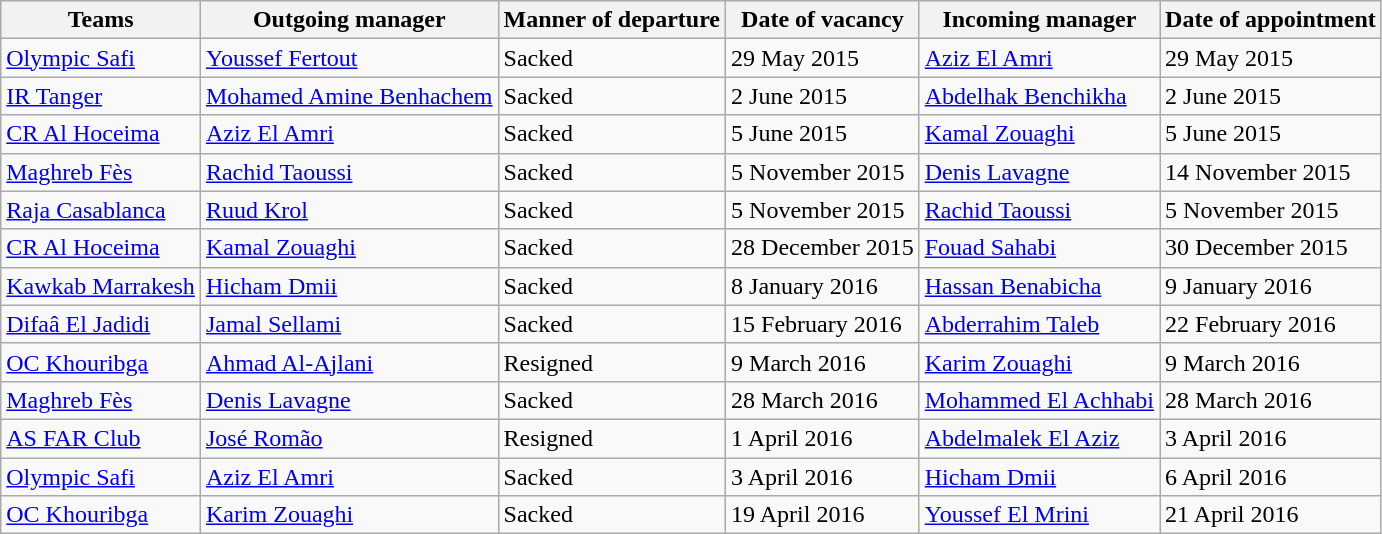<table class="wikitable">
<tr>
<th>Teams</th>
<th>Outgoing manager</th>
<th>Manner of departure</th>
<th>Date of vacancy</th>
<th>Incoming manager</th>
<th>Date of appointment</th>
</tr>
<tr>
<td><a href='#'>Olympic Safi</a></td>
<td> <a href='#'>Youssef Fertout</a></td>
<td>Sacked</td>
<td>29 May 2015</td>
<td> <a href='#'>Aziz El Amri</a></td>
<td>29 May 2015</td>
</tr>
<tr>
<td><a href='#'>IR Tanger</a></td>
<td> <a href='#'>Mohamed Amine Benhachem</a></td>
<td>Sacked</td>
<td>2 June 2015</td>
<td> <a href='#'>Abdelhak Benchikha</a></td>
<td>2 June 2015</td>
</tr>
<tr>
<td><a href='#'>CR Al Hoceima</a></td>
<td> <a href='#'>Aziz El Amri</a></td>
<td>Sacked</td>
<td>5 June 2015</td>
<td> <a href='#'>Kamal Zouaghi</a></td>
<td>5 June 2015</td>
</tr>
<tr>
<td><a href='#'>Maghreb Fès</a></td>
<td> <a href='#'>Rachid Taoussi</a></td>
<td>Sacked</td>
<td>5 November 2015</td>
<td> <a href='#'>Denis Lavagne</a></td>
<td>14 November 2015</td>
</tr>
<tr>
<td><a href='#'>Raja Casablanca</a></td>
<td> <a href='#'>Ruud Krol</a></td>
<td>Sacked</td>
<td>5 November 2015</td>
<td> <a href='#'>Rachid Taoussi</a></td>
<td>5 November 2015</td>
</tr>
<tr>
<td><a href='#'>CR Al Hoceima</a></td>
<td> <a href='#'>Kamal Zouaghi</a></td>
<td>Sacked</td>
<td>28 December 2015</td>
<td> <a href='#'>Fouad Sahabi</a></td>
<td>30 December 2015</td>
</tr>
<tr>
<td><a href='#'>Kawkab Marrakesh</a></td>
<td> <a href='#'>Hicham Dmii</a></td>
<td>Sacked</td>
<td>8 January 2016</td>
<td> <a href='#'>Hassan Benabicha</a></td>
<td>9 January 2016</td>
</tr>
<tr>
<td><a href='#'>Difaâ El Jadidi</a></td>
<td> <a href='#'>Jamal Sellami</a></td>
<td>Sacked</td>
<td>15 February 2016</td>
<td> <a href='#'>Abderrahim Taleb</a></td>
<td>22 February 2016</td>
</tr>
<tr>
<td><a href='#'>OC Khouribga</a></td>
<td> <a href='#'>Ahmad Al-Ajlani</a></td>
<td>Resigned</td>
<td>9 March 2016</td>
<td> <a href='#'>Karim Zouaghi</a></td>
<td>9 March 2016</td>
</tr>
<tr>
<td><a href='#'>Maghreb Fès</a></td>
<td> <a href='#'>Denis Lavagne</a></td>
<td>Sacked</td>
<td>28 March 2016</td>
<td> <a href='#'>Mohammed El Achhabi</a></td>
<td>28 March 2016</td>
</tr>
<tr>
<td><a href='#'>AS FAR Club</a></td>
<td> <a href='#'>José Romão</a></td>
<td>Resigned</td>
<td>1 April 2016</td>
<td> <a href='#'>Abdelmalek El Aziz</a></td>
<td>3 April 2016</td>
</tr>
<tr>
<td><a href='#'>Olympic Safi</a></td>
<td> <a href='#'>Aziz El Amri</a></td>
<td>Sacked</td>
<td>3 April 2016</td>
<td> <a href='#'>Hicham Dmii</a></td>
<td>6 April 2016</td>
</tr>
<tr>
<td><a href='#'>OC Khouribga</a></td>
<td> <a href='#'>Karim Zouaghi</a></td>
<td>Sacked</td>
<td>19 April 2016</td>
<td> <a href='#'>Youssef El Mrini</a></td>
<td>21 April 2016</td>
</tr>
</table>
